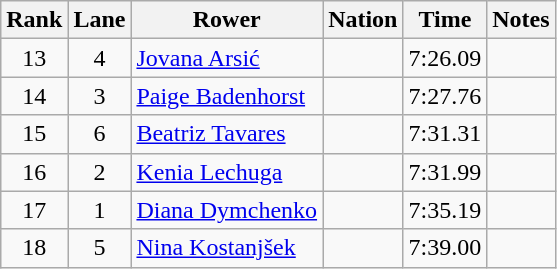<table class="wikitable sortable" style="text-align:center">
<tr>
<th>Rank</th>
<th>Lane</th>
<th>Rower</th>
<th>Nation</th>
<th>Time</th>
<th>Notes</th>
</tr>
<tr>
<td>13</td>
<td>4</td>
<td align=left><a href='#'>Jovana Arsić</a></td>
<td align=left></td>
<td>7:26.09</td>
<td></td>
</tr>
<tr>
<td>14</td>
<td>3</td>
<td align=left><a href='#'>Paige Badenhorst</a></td>
<td align=left></td>
<td>7:27.76</td>
<td></td>
</tr>
<tr>
<td>15</td>
<td>6</td>
<td align=left><a href='#'>Beatriz Tavares</a></td>
<td align=left></td>
<td>7:31.31</td>
<td></td>
</tr>
<tr>
<td>16</td>
<td>2</td>
<td align=left><a href='#'>Kenia Lechuga</a></td>
<td align=left></td>
<td>7:31.99</td>
<td></td>
</tr>
<tr>
<td>17</td>
<td>1</td>
<td align=left><a href='#'>Diana Dymchenko</a></td>
<td align=left></td>
<td>7:35.19</td>
<td></td>
</tr>
<tr>
<td>18</td>
<td>5</td>
<td align=left><a href='#'>Nina Kostanjšek</a></td>
<td align=left></td>
<td>7:39.00</td>
<td></td>
</tr>
</table>
